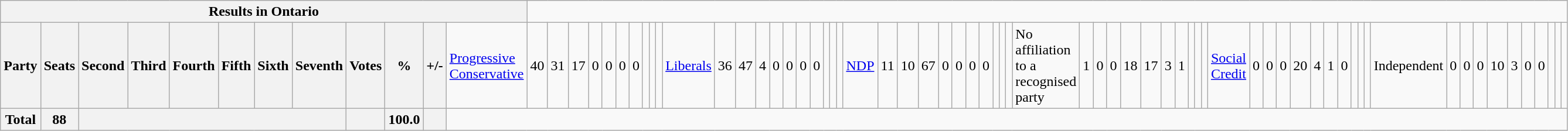<table class="wikitable">
<tr>
<th colspan=13>Results in Ontario</th>
</tr>
<tr>
<th colspan=2>Party</th>
<th>Seats</th>
<th>Second</th>
<th>Third</th>
<th>Fourth</th>
<th>Fifth</th>
<th>Sixth</th>
<th>Seventh</th>
<th>Votes</th>
<th>%</th>
<th>+/-<br></th>
<td><a href='#'>Progressive Conservative</a></td>
<td align="right">40</td>
<td align="right">31</td>
<td align="right">17</td>
<td align="right">0</td>
<td align="right">0</td>
<td align="right">0</td>
<td align="right">0</td>
<td align="right"></td>
<td align="right"></td>
<td align="right"><br></td>
<td><a href='#'>Liberals</a></td>
<td align="right">36</td>
<td align="right">47</td>
<td align="right">4</td>
<td align="right">0</td>
<td align="right">0</td>
<td align="right">0</td>
<td align="right">0</td>
<td align="right"></td>
<td align="right"></td>
<td align="right"><br></td>
<td><a href='#'>NDP</a></td>
<td align="right">11</td>
<td align="right">10</td>
<td align="right">67</td>
<td align="right">0</td>
<td align="right">0</td>
<td align="right">0</td>
<td align="right">0</td>
<td align="right"></td>
<td align="right"></td>
<td align="right"><br></td>
<td>No affiliation to a recognised party</td>
<td align="right">1</td>
<td align="right">0</td>
<td align="right">0</td>
<td align="right">18</td>
<td align="right">17</td>
<td align="right">3</td>
<td align="right">1</td>
<td align="right"></td>
<td align="right"></td>
<td align="right"><br></td>
<td><a href='#'>Social Credit</a></td>
<td align="right">0</td>
<td align="right">0</td>
<td align="right">0</td>
<td align="right">20</td>
<td align="right">4</td>
<td align="right">1</td>
<td align="right">0</td>
<td align="right"></td>
<td align="right"></td>
<td align="right"><br></td>
<td>Independent</td>
<td align="right">0</td>
<td align="right">0</td>
<td align="right">0</td>
<td align="right">10</td>
<td align="right">3</td>
<td align="right">0</td>
<td align="right">0</td>
<td align="right"></td>
<td align="right"></td>
<td align="right"></td>
</tr>
<tr>
<th colspan="2">Total</th>
<th>88</th>
<th colspan="6"></th>
<th></th>
<th>100.0</th>
<th></th>
</tr>
</table>
